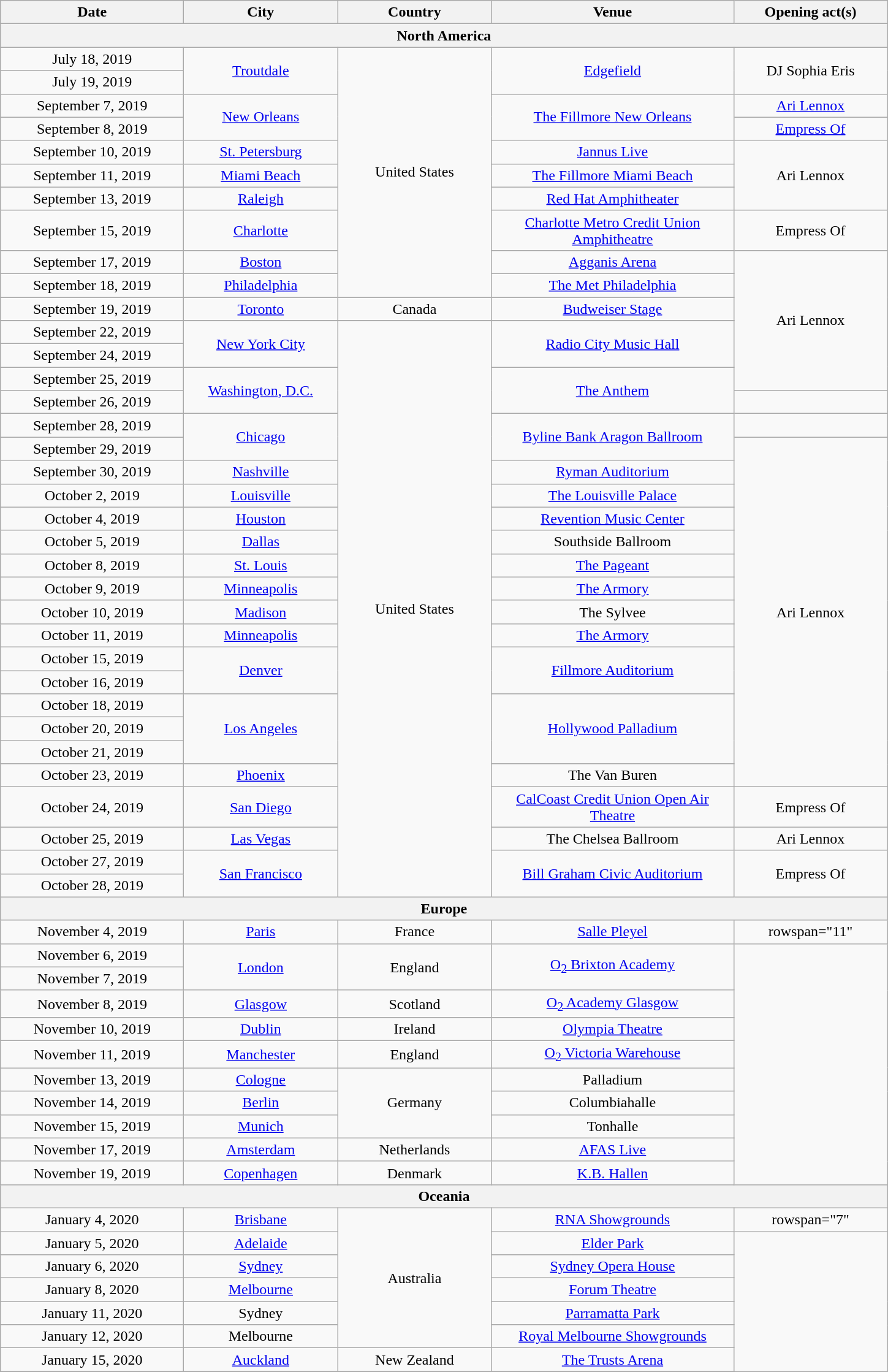<table class="wikitable plainrowheaders" style="text-align: center;">
<tr>
<th scope="col" style="width:12em;">Date</th>
<th scope="col" style="width:10em;">City</th>
<th scope="col" style="width:10em;">Country</th>
<th scope="col" style="width:16em;">Venue</th>
<th scope="col" style="width:10em;">Opening act(s)</th>
</tr>
<tr>
<th colspan="5">North America</th>
</tr>
<tr>
<td>July 18, 2019</td>
<td rowspan="2"><a href='#'>Troutdale</a></td>
<td rowspan="10">United States</td>
<td rowspan="2"><a href='#'>Edgefield</a></td>
<td rowspan="2">DJ Sophia Eris</td>
</tr>
<tr>
<td>July 19, 2019</td>
</tr>
<tr>
<td>September 7, 2019</td>
<td rowspan="2"><a href='#'>New Orleans</a></td>
<td rowspan="2"><a href='#'>The Fillmore New Orleans</a></td>
<td><a href='#'>Ari Lennox</a></td>
</tr>
<tr>
<td>September 8, 2019</td>
<td><a href='#'>Empress Of</a></td>
</tr>
<tr>
<td>September 10, 2019</td>
<td><a href='#'>St. Petersburg</a></td>
<td><a href='#'>Jannus Live</a></td>
<td rowspan="3">Ari Lennox</td>
</tr>
<tr>
<td>September 11, 2019</td>
<td><a href='#'>Miami Beach</a></td>
<td><a href='#'>The Fillmore Miami Beach</a></td>
</tr>
<tr>
<td>September 13, 2019</td>
<td><a href='#'>Raleigh</a></td>
<td><a href='#'>Red Hat Amphitheater</a></td>
</tr>
<tr>
<td>September 15, 2019</td>
<td><a href='#'>Charlotte</a></td>
<td><a href='#'>Charlotte Metro Credit Union Amphitheatre</a></td>
<td>Empress Of</td>
</tr>
<tr>
<td>September 17, 2019</td>
<td><a href='#'>Boston</a></td>
<td><a href='#'>Agganis Arena</a></td>
<td rowspan="7">Ari Lennox</td>
</tr>
<tr>
<td>September 18, 2019</td>
<td><a href='#'>Philadelphia</a></td>
<td><a href='#'>The Met Philadelphia</a></td>
</tr>
<tr>
<td>September 19, 2019</td>
<td><a href='#'>Toronto</a></td>
<td>Canada</td>
<td><a href='#'>Budweiser Stage</a></td>
</tr>
<tr>
</tr>
<tr>
<td>September 22, 2019</td>
<td rowspan="2"><a href='#'>New York City</a></td>
<td rowspan="24">United States</td>
<td rowspan="2"><a href='#'>Radio City Music Hall</a></td>
</tr>
<tr>
<td>September 24, 2019</td>
</tr>
<tr>
<td>September 25, 2019</td>
<td rowspan="2"><a href='#'>Washington, D.C.</a></td>
<td rowspan="2"><a href='#'>The Anthem</a></td>
</tr>
<tr>
<td>September 26, 2019</td>
</tr>
<tr>
<td>September 28, 2019</td>
<td rowspan="2"><a href='#'>Chicago</a></td>
<td rowspan="2"><a href='#'>Byline Bank Aragon Ballroom</a></td>
<td></td>
</tr>
<tr>
<td>September 29, 2019</td>
<td rowspan="15">Ari Lennox</td>
</tr>
<tr>
<td>September 30, 2019</td>
<td><a href='#'>Nashville</a></td>
<td><a href='#'>Ryman Auditorium</a></td>
</tr>
<tr>
<td>October 2, 2019</td>
<td><a href='#'>Louisville</a></td>
<td><a href='#'>The Louisville Palace</a></td>
</tr>
<tr>
<td>October 4, 2019</td>
<td><a href='#'>Houston</a></td>
<td><a href='#'>Revention Music Center</a></td>
</tr>
<tr>
<td>October 5, 2019</td>
<td><a href='#'>Dallas</a></td>
<td>Southside Ballroom</td>
</tr>
<tr>
<td>October 8, 2019</td>
<td><a href='#'>St. Louis</a></td>
<td><a href='#'>The Pageant</a></td>
</tr>
<tr>
<td>October 9, 2019</td>
<td><a href='#'>Minneapolis</a></td>
<td><a href='#'>The Armory</a></td>
</tr>
<tr>
<td>October 10, 2019</td>
<td><a href='#'>Madison</a></td>
<td>The Sylvee</td>
</tr>
<tr>
<td>October 11, 2019</td>
<td><a href='#'>Minneapolis</a></td>
<td><a href='#'>The Armory</a></td>
</tr>
<tr>
<td>October 15, 2019</td>
<td rowspan="2"><a href='#'>Denver</a></td>
<td rowspan="2"><a href='#'>Fillmore Auditorium</a></td>
</tr>
<tr>
<td>October 16, 2019</td>
</tr>
<tr>
<td>October 18, 2019</td>
<td rowspan="3"><a href='#'>Los Angeles</a></td>
<td rowspan="3"><a href='#'>Hollywood Palladium</a></td>
</tr>
<tr>
<td>October 20, 2019</td>
</tr>
<tr>
<td>October 21, 2019</td>
</tr>
<tr>
<td>October 23, 2019</td>
<td><a href='#'>Phoenix</a></td>
<td>The Van Buren</td>
</tr>
<tr>
<td>October 24, 2019</td>
<td><a href='#'>San Diego</a></td>
<td><a href='#'>CalCoast Credit Union Open Air Theatre</a></td>
<td>Empress Of</td>
</tr>
<tr>
<td>October 25, 2019</td>
<td><a href='#'>Las Vegas</a></td>
<td>The Chelsea Ballroom</td>
<td>Ari Lennox</td>
</tr>
<tr>
<td>October 27, 2019</td>
<td rowspan="2"><a href='#'>San Francisco</a></td>
<td rowspan="2"><a href='#'>Bill Graham Civic Auditorium</a></td>
<td rowspan="2">Empress Of</td>
</tr>
<tr>
<td>October 28, 2019</td>
</tr>
<tr>
<th colspan="5">Europe</th>
</tr>
<tr>
<td>November 4, 2019</td>
<td><a href='#'>Paris</a></td>
<td>France</td>
<td><a href='#'>Salle Pleyel</a></td>
<td>rowspan="11" </td>
</tr>
<tr>
<td>November 6, 2019</td>
<td rowspan="2"><a href='#'>London</a></td>
<td rowspan="2">England</td>
<td rowspan="2"><a href='#'>O<sub>2</sub> Brixton Academy</a></td>
</tr>
<tr>
<td>November 7, 2019</td>
</tr>
<tr>
<td>November 8, 2019</td>
<td><a href='#'>Glasgow</a></td>
<td>Scotland</td>
<td><a href='#'>O<sub>2</sub> Academy Glasgow</a></td>
</tr>
<tr>
<td>November 10, 2019</td>
<td><a href='#'>Dublin</a></td>
<td>Ireland</td>
<td><a href='#'>Olympia Theatre</a></td>
</tr>
<tr>
<td>November 11, 2019</td>
<td><a href='#'>Manchester</a></td>
<td>England</td>
<td><a href='#'>O<sub>2</sub> Victoria Warehouse</a></td>
</tr>
<tr>
<td>November 13, 2019</td>
<td><a href='#'>Cologne</a></td>
<td rowspan="3">Germany</td>
<td>Palladium</td>
</tr>
<tr>
<td>November 14, 2019</td>
<td><a href='#'>Berlin</a></td>
<td>Columbiahalle</td>
</tr>
<tr>
<td>November 15, 2019</td>
<td><a href='#'>Munich</a></td>
<td>Tonhalle</td>
</tr>
<tr>
<td>November 17, 2019</td>
<td><a href='#'>Amsterdam</a></td>
<td>Netherlands</td>
<td><a href='#'>AFAS Live</a></td>
</tr>
<tr>
<td>November 19, 2019</td>
<td><a href='#'>Copenhagen</a></td>
<td>Denmark</td>
<td><a href='#'>K.B. Hallen</a></td>
</tr>
<tr>
<th colspan="5">Oceania</th>
</tr>
<tr>
<td>January 4, 2020</td>
<td><a href='#'>Brisbane</a></td>
<td Rowspan="6">Australia</td>
<td><a href='#'>RNA Showgrounds</a></td>
<td>rowspan="7" </td>
</tr>
<tr>
<td>January 5, 2020</td>
<td><a href='#'>Adelaide</a></td>
<td><a href='#'>Elder Park</a></td>
</tr>
<tr>
<td>January 6, 2020</td>
<td><a href='#'>Sydney</a></td>
<td><a href='#'>Sydney Opera House</a></td>
</tr>
<tr>
<td>January 8, 2020</td>
<td><a href='#'>Melbourne</a></td>
<td><a href='#'>Forum Theatre</a></td>
</tr>
<tr>
<td>January 11, 2020</td>
<td>Sydney</td>
<td><a href='#'>Parramatta Park</a></td>
</tr>
<tr>
<td>January 12, 2020</td>
<td>Melbourne</td>
<td><a href='#'>Royal Melbourne Showgrounds</a></td>
</tr>
<tr>
<td>January 15, 2020</td>
<td><a href='#'>Auckland</a></td>
<td>New Zealand</td>
<td><a href='#'>The Trusts Arena</a></td>
</tr>
<tr>
</tr>
</table>
